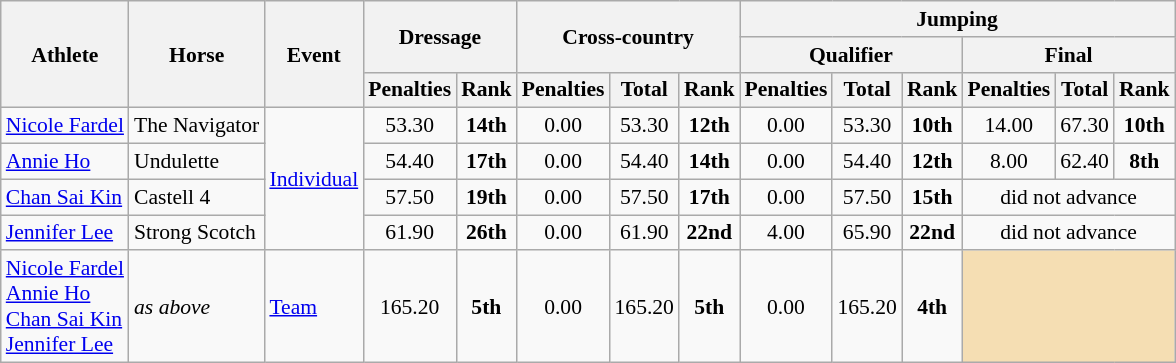<table class=wikitable style="font-size:90%">
<tr>
<th rowspan=3>Athlete</th>
<th rowspan=3>Horse</th>
<th rowspan=3>Event</th>
<th colspan=2 rowspan=2>Dressage</th>
<th colspan=3 rowspan=2>Cross-country</th>
<th colspan=6>Jumping</th>
</tr>
<tr>
<th colspan=3>Qualifier</th>
<th colspan=3>Final</th>
</tr>
<tr>
<th>Penalties</th>
<th>Rank</th>
<th>Penalties</th>
<th>Total</th>
<th>Rank</th>
<th>Penalties</th>
<th>Total</th>
<th>Rank</th>
<th>Penalties</th>
<th>Total</th>
<th>Rank</th>
</tr>
<tr>
<td><a href='#'>Nicole Fardel</a></td>
<td>The Navigator</td>
<td rowspan=4><a href='#'>Individual</a></td>
<td align=center>53.30</td>
<td align=center><strong>14th</strong></td>
<td align=center>0.00</td>
<td align=center>53.30</td>
<td align=center><strong>12th</strong></td>
<td align=center>0.00</td>
<td align=center>53.30</td>
<td align=center><strong>10th</strong></td>
<td align=center>14.00</td>
<td align=center>67.30</td>
<td align=center><strong>10th</strong></td>
</tr>
<tr>
<td><a href='#'>Annie Ho</a></td>
<td>Undulette</td>
<td align=center>54.40</td>
<td align=center><strong>17th</strong></td>
<td align=center>0.00</td>
<td align=center>54.40</td>
<td align=center><strong>14th</strong></td>
<td align=center>0.00</td>
<td align=center>54.40</td>
<td align=center><strong>12th</strong></td>
<td align=center>8.00</td>
<td align=center>62.40</td>
<td align=center><strong>8th</strong></td>
</tr>
<tr>
<td><a href='#'>Chan Sai Kin</a></td>
<td>Castell 4</td>
<td align=center>57.50</td>
<td align=center><strong>19th</strong></td>
<td align=center>0.00</td>
<td align=center>57.50</td>
<td align=center><strong>17th</strong></td>
<td align=center>0.00</td>
<td align=center>57.50</td>
<td align=center><strong>15th</strong></td>
<td align=center colspan=3>did not advance</td>
</tr>
<tr>
<td><a href='#'>Jennifer Lee</a></td>
<td>Strong Scotch</td>
<td align=center>61.90</td>
<td align=center><strong>26th</strong></td>
<td align=center>0.00</td>
<td align=center>61.90</td>
<td align=center><strong>22nd</strong></td>
<td align=center>4.00</td>
<td align=center>65.90</td>
<td align=center><strong>22nd</strong></td>
<td align=center colspan=3>did not advance</td>
</tr>
<tr>
<td><a href='#'>Nicole Fardel</a><br><a href='#'>Annie Ho</a><br><a href='#'>Chan Sai Kin</a><br><a href='#'>Jennifer Lee</a></td>
<td><em>as above</em></td>
<td><a href='#'>Team</a></td>
<td align=center>165.20</td>
<td align=center><strong>5th</strong></td>
<td align=center>0.00</td>
<td align=center>165.20</td>
<td align=center><strong>5th</strong></td>
<td align=center>0.00</td>
<td align=center>165.20</td>
<td align=center><strong>4th</strong></td>
<td colspan="3" style="background:wheat;"></td>
</tr>
</table>
